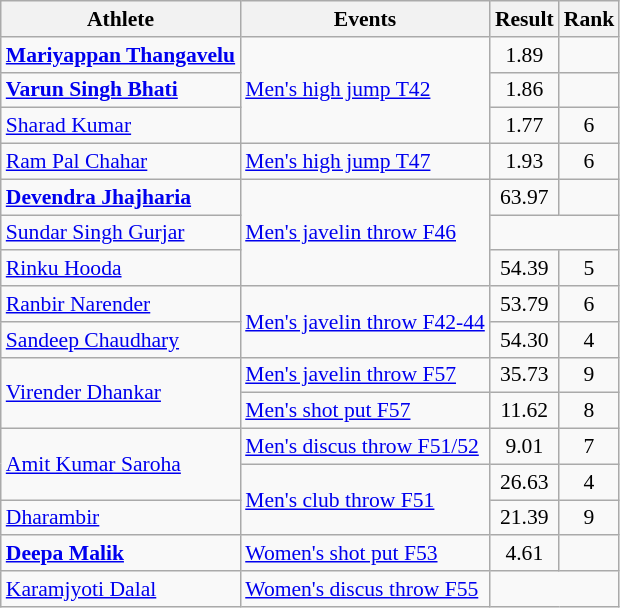<table class=wikitable style="font-size:90%">
<tr>
<th>Athlete</th>
<th>Events</th>
<th>Result</th>
<th>Rank</th>
</tr>
<tr align=center>
<td align=left><strong><a href='#'>Mariyappan Thangavelu</a></strong></td>
<td align=left rowspan="3"><a href='#'>Men's high jump T42</a></td>
<td>1.89</td>
<td></td>
</tr>
<tr align=center>
<td align=left><strong><a href='#'>Varun Singh Bhati</a></strong></td>
<td>1.86  </td>
<td></td>
</tr>
<tr align=center>
<td align=left><a href='#'>Sharad Kumar</a></td>
<td>1.77</td>
<td>6</td>
</tr>
<tr align=center>
<td align=left><a href='#'>Ram Pal Chahar</a></td>
<td align=left><a href='#'>Men's high jump T47</a></td>
<td>1.93 </td>
<td>6</td>
</tr>
<tr align=center>
<td align="left"><strong><a href='#'>Devendra Jhajharia</a></strong></td>
<td rowspan="3" align="left"><a href='#'>Men's javelin throw F46</a></td>
<td>63.97 </td>
<td></td>
</tr>
<tr align=center>
<td align=left><a href='#'>Sundar Singh Gurjar</a></td>
<td colspan="2"></td>
</tr>
<tr align=center>
<td align=left><a href='#'>Rinku Hooda</a></td>
<td>54.39 </td>
<td>5</td>
</tr>
<tr align=center>
<td align="left"><a href='#'>Ranbir Narender</a></td>
<td rowspan="2" align="left"><a href='#'>Men's javelin throw F42-44</a></td>
<td>53.79 </td>
<td>6</td>
</tr>
<tr align=center>
<td align=left><a href='#'>Sandeep Chaudhary</a></td>
<td>54.30 </td>
<td>4</td>
</tr>
<tr align=center>
<td align=left rowspan="2"><a href='#'>Virender Dhankar</a></td>
<td align=left><a href='#'>Men's javelin throw F57</a></td>
<td>35.73</td>
<td>9</td>
</tr>
<tr align=center>
<td align=left><a href='#'>Men's shot put F57</a></td>
<td>11.62</td>
<td>8</td>
</tr>
<tr align=center>
<td rowspan="2" align="left"><a href='#'>Amit Kumar Saroha</a></td>
<td align="left"><a href='#'>Men's discus throw F51/52</a></td>
<td>9.01</td>
<td>7</td>
</tr>
<tr align=center>
<td align=left rowspan="2"><a href='#'>Men's club throw F51</a></td>
<td>26.63</td>
<td>4</td>
</tr>
<tr align=center>
<td align=left><a href='#'>Dharambir</a></td>
<td>21.39</td>
<td>9</td>
</tr>
<tr align=center>
<td align=left><strong><a href='#'>Deepa Malik</a></strong></td>
<td align=left><a href='#'>Women's shot put F53</a></td>
<td>4.61 </td>
<td></td>
</tr>
<tr align=center>
<td align=left><a href='#'>Karamjyoti Dalal</a></td>
<td align=left><a href='#'>Women's discus throw F55</a></td>
<td colspan="2"></td>
</tr>
</table>
